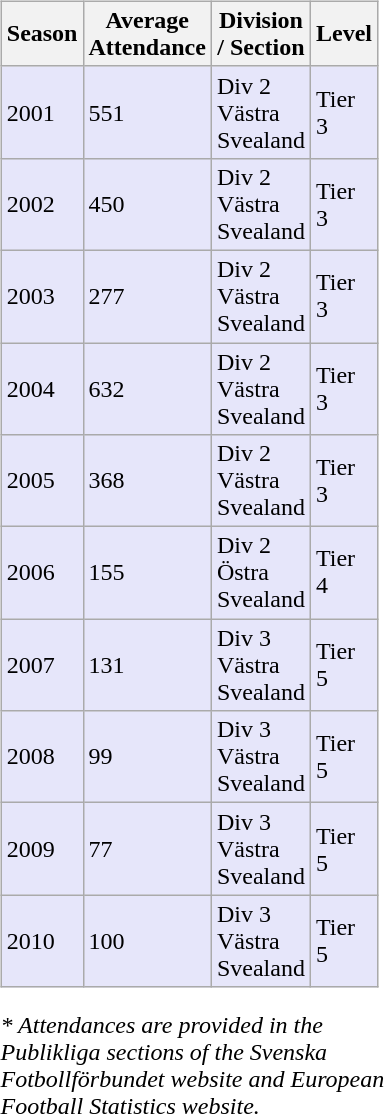<table>
<tr>
<td style="vertical-align:top; width:0;"><br><table class="wikitable">
<tr style="background:#f0f6fa;">
<th><strong>Season</strong></th>
<th><strong>Average Attendance</strong></th>
<th><strong>Division / Section</strong></th>
<th><strong>Level</strong></th>
</tr>
<tr style="background:lavender;">
<td>2001</td>
<td>551</td>
<td>Div 2 Västra Svealand</td>
<td>Tier 3</td>
</tr>
<tr style="background:lavender;">
<td>2002</td>
<td>450</td>
<td>Div 2 Västra Svealand</td>
<td>Tier 3</td>
</tr>
<tr style="background:lavender;">
<td>2003</td>
<td>277</td>
<td>Div 2 Västra Svealand</td>
<td>Tier 3</td>
</tr>
<tr style="background:lavender;">
<td>2004</td>
<td>632</td>
<td>Div 2 Västra Svealand</td>
<td>Tier 3</td>
</tr>
<tr style="background:lavender;">
<td>2005</td>
<td>368</td>
<td>Div 2 Västra Svealand</td>
<td>Tier 3</td>
</tr>
<tr style="background:lavender;">
<td>2006</td>
<td>155</td>
<td>Div 2 Östra Svealand</td>
<td>Tier 4</td>
</tr>
<tr style="background:lavender;">
<td>2007</td>
<td>131</td>
<td>Div 3 Västra Svealand</td>
<td>Tier 5</td>
</tr>
<tr style="background:lavender;">
<td>2008</td>
<td>99</td>
<td>Div 3 Västra Svealand</td>
<td>Tier 5</td>
</tr>
<tr style="background:lavender;">
<td>2009</td>
<td>77</td>
<td>Div 3 Västra Svealand</td>
<td>Tier 5</td>
</tr>
<tr style="background:lavender;">
<td>2010</td>
<td>100</td>
<td>Div 3 Västra Svealand</td>
<td>Tier 5</td>
</tr>
</table>
<em>* Attendances are provided in the Publikliga sections of the Svenska Fotbollförbundet website and European Football Statistics website.</em> 
</td>
</tr>
</table>
